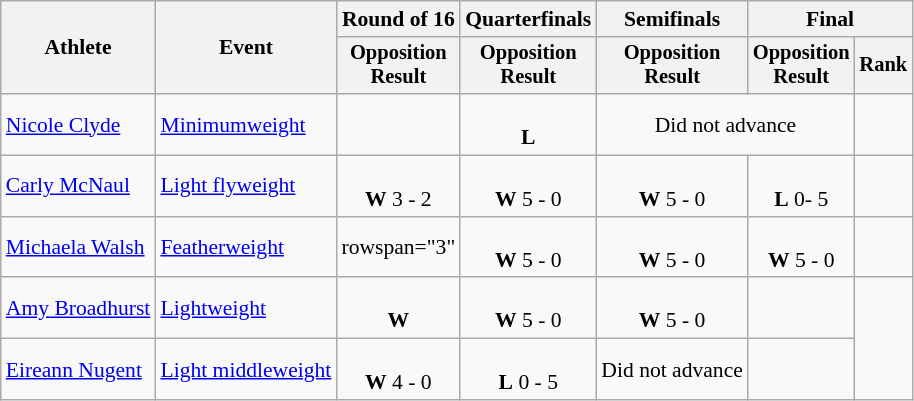<table class="wikitable" style="font-size:90%; text-align:center">
<tr>
<th rowspan=2>Athlete</th>
<th rowspan=2>Event</th>
<th>Round of 16</th>
<th>Quarterfinals</th>
<th>Semifinals</th>
<th colspan=2>Final</th>
</tr>
<tr style="font-size:95%">
<th>Opposition<br>Result</th>
<th>Opposition<br>Result</th>
<th>Opposition<br>Result</th>
<th>Opposition<br>Result</th>
<th>Rank</th>
</tr>
<tr>
<td align=left><a href='#'>Nicole Clyde</a></td>
<td align=left><a href='#'>Minimumweight</a></td>
<td></td>
<td><br><strong>L</strong> </td>
<td colspan="2">Did not advance</td>
<td></td>
</tr>
<tr>
<td align=left><a href='#'>Carly McNaul</a></td>
<td align=left><a href='#'>Light flyweight</a></td>
<td><br><strong>W</strong> 3 - 2</td>
<td><br><strong>W</strong> 5 - 0</td>
<td><br><strong>W</strong> 5 - 0</td>
<td><br><strong>L</strong> 0- 5</td>
<td></td>
</tr>
<tr>
<td align=left><a href='#'>Michaela Walsh</a></td>
<td align=left><a href='#'>Featherweight</a></td>
<td>rowspan="3" </td>
<td><br><strong>W</strong> 5 - 0</td>
<td><br><strong>W</strong> 5 - 0</td>
<td><br><strong>W</strong> 5 - 0</td>
<td></td>
</tr>
<tr>
<td align=left><a href='#'>Amy Broadhurst</a></td>
<td align=left><a href='#'>Lightweight</a></td>
<td><br><strong>W</strong> </td>
<td><br><strong>W</strong> 5 - 0</td>
<td><br><strong>W</strong> 5 - 0</td>
<td></td>
</tr>
<tr>
<td align=left><a href='#'>Eireann Nugent</a></td>
<td align=left><a href='#'>Light middleweight</a></td>
<td><br><strong>W</strong> 4 - 0</td>
<td><br><strong>L</strong> 0 - 5</td>
<td>Did not advance</td>
<td></td>
</tr>
</table>
